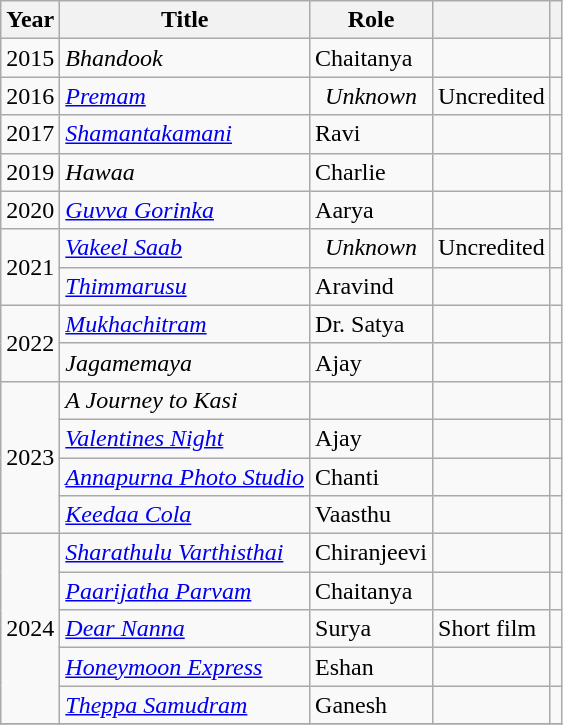<table class="wikitable">
<tr>
<th>Year</th>
<th>Title</th>
<th>Role</th>
<th></th>
<th></th>
</tr>
<tr>
<td>2015</td>
<td><em>Bhandook</em></td>
<td>Chaitanya</td>
<td></td>
<td></td>
</tr>
<tr>
<td>2016</td>
<td><em><a href='#'>Premam</a></em></td>
<td style="text-align: center;"><em>Unknown</em></td>
<td>Uncredited</td>
<td></td>
</tr>
<tr>
<td>2017</td>
<td><em><a href='#'>Shamantakamani</a></em></td>
<td>Ravi</td>
<td></td>
<td></td>
</tr>
<tr>
<td>2019</td>
<td><em>Hawaa</em></td>
<td>Charlie</td>
<td></td>
<td></td>
</tr>
<tr>
<td>2020</td>
<td><em><a href='#'>Guvva Gorinka</a></em></td>
<td>Aarya</td>
<td></td>
<td></td>
</tr>
<tr>
<td rowspan="2">2021</td>
<td><em><a href='#'>Vakeel Saab</a></em></td>
<td style="text-align: center;"><em>Unknown</em></td>
<td>Uncredited</td>
<td></td>
</tr>
<tr>
<td><em><a href='#'>Thimmarusu</a></em></td>
<td>Aravind</td>
<td></td>
<td></td>
</tr>
<tr>
<td rowspan="2">2022</td>
<td><em><a href='#'>Mukhachitram</a></em></td>
<td>Dr. Satya</td>
<td></td>
<td></td>
</tr>
<tr>
<td><em>Jagamemaya</em></td>
<td>Ajay</td>
<td></td>
<td></td>
</tr>
<tr>
<td rowspan="4">2023</td>
<td><em>A Journey to Kasi</em></td>
<td></td>
<td></td>
<td></td>
</tr>
<tr>
<td><em><a href='#'>Valentines Night</a></em></td>
<td>Ajay</td>
<td></td>
<td></td>
</tr>
<tr>
<td><em><a href='#'>Annapurna Photo Studio</a></em></td>
<td>Chanti</td>
<td></td>
<td></td>
</tr>
<tr>
<td><em><a href='#'>Keedaa Cola</a></em></td>
<td>Vaasthu</td>
<td></td>
<td></td>
</tr>
<tr>
<td rowspan="5">2024</td>
<td><em><a href='#'>Sharathulu Varthisthai</a></em></td>
<td>Chiranjeevi</td>
<td></td>
<td></td>
</tr>
<tr>
<td><em><a href='#'>Paarijatha Parvam</a></em></td>
<td>Chaitanya</td>
<td></td>
<td></td>
</tr>
<tr>
<td><em><a href='#'>Dear Nanna</a></em></td>
<td>Surya</td>
<td>Short film</td>
<td></td>
</tr>
<tr>
<td><em><a href='#'>Honeymoon Express</a></em></td>
<td>Eshan</td>
<td></td>
<td></td>
</tr>
<tr>
<td><em><a href='#'>Theppa Samudram</a></em></td>
<td>Ganesh</td>
<td></td>
<td></td>
</tr>
<tr>
</tr>
</table>
